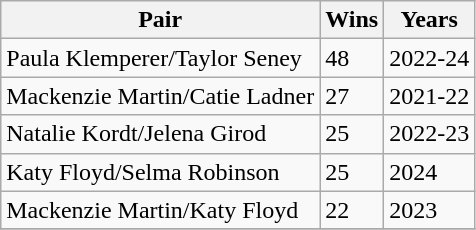<table class="wikitable">
<tr>
<th>Pair</th>
<th>Wins</th>
<th>Years</th>
</tr>
<tr>
<td>Paula Klemperer/Taylor Seney</td>
<td>48</td>
<td>2022-24</td>
</tr>
<tr>
<td>Mackenzie Martin/Catie Ladner</td>
<td>27</td>
<td>2021-22</td>
</tr>
<tr>
<td>Natalie Kordt/Jelena Girod</td>
<td>25</td>
<td>2022-23</td>
</tr>
<tr>
<td>Katy Floyd/Selma Robinson</td>
<td>25</td>
<td>2024</td>
</tr>
<tr>
<td>Mackenzie Martin/Katy Floyd</td>
<td>22</td>
<td>2023</td>
</tr>
<tr>
</tr>
</table>
